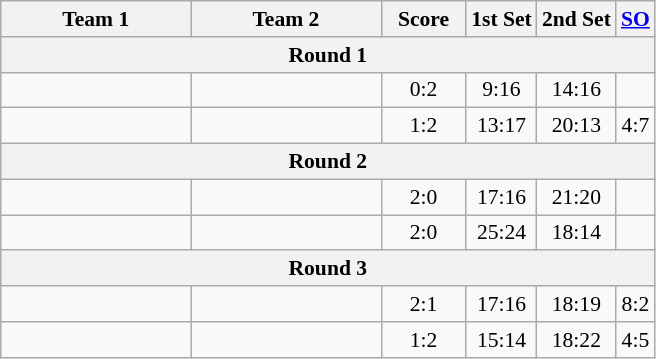<table class="wikitable" style="text-align: center; font-size:90% ">
<tr>
<th align="right" width="120">Team 1</th>
<th align="left" width="120">Team 2</th>
<th width="50">Score</th>
<th>1st Set</th>
<th>2nd Set</th>
<th><a href='#'>SO</a></th>
</tr>
<tr>
<th colspan="6">Round 1</th>
</tr>
<tr>
<td align="right"></td>
<td align="left"></td>
<td align="center">0:2</td>
<td>9:16</td>
<td>14:16</td>
<td></td>
</tr>
<tr>
<td align="right"></td>
<td align="left"></td>
<td align="center">1:2</td>
<td>13:17</td>
<td>20:13</td>
<td>4:7</td>
</tr>
<tr>
<th colspan="6">Round 2</th>
</tr>
<tr>
<td align="right"></td>
<td align="left"></td>
<td align="center">2:0</td>
<td>17:16</td>
<td>21:20</td>
<td></td>
</tr>
<tr>
<td align="right"></td>
<td align="left"></td>
<td align="center">2:0</td>
<td>25:24</td>
<td>18:14</td>
<td></td>
</tr>
<tr>
<th colspan="6">Round 3</th>
</tr>
<tr>
<td align="right"></td>
<td align="left"></td>
<td align="center">2:1</td>
<td>17:16</td>
<td>18:19</td>
<td>8:2</td>
</tr>
<tr>
<td align="right"></td>
<td align="left"></td>
<td align="center">1:2</td>
<td>15:14</td>
<td>18:22</td>
<td>4:5</td>
</tr>
</table>
